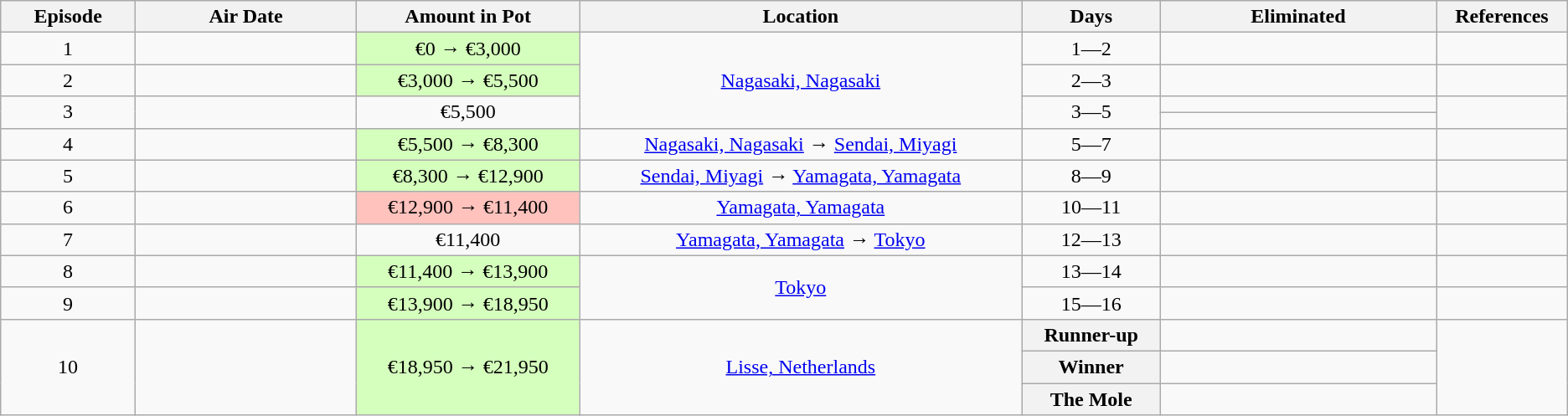<table class="wikitable" style="text-align:center">
<tr>
<th width="2%">Episode</th>
<th width="5%">Air Date</th>
<th width="5%">Amount in Pot</th>
<th width="10%">Location</th>
<th width="2%">Days</th>
<th width="6%">Eliminated</th>
<th width="1%">References</th>
</tr>
<tr>
<td>1</td>
<td></td>
<td style="background:#D5FFBD">€0 → €3,000</td>
<td rowspan=4><a href='#'>Nagasaki, Nagasaki</a></td>
<td>1—2</td>
<td></td>
<td></td>
</tr>
<tr>
<td>2</td>
<td></td>
<td style="background:#D5FFBD">€3,000 → €5,500</td>
<td>2—3</td>
<td></td>
<td></td>
</tr>
<tr>
<td rowspan=2>3</td>
<td rowspan=2></td>
<td rowspan=2>€5,500</td>
<td rowspan=2>3—5</td>
<td></td>
<td rowspan=2></td>
</tr>
<tr>
<td></td>
</tr>
<tr>
<td>4</td>
<td></td>
<td style="background:#D5FFBD">€5,500 → €8,300</td>
<td><a href='#'>Nagasaki, Nagasaki</a> → <a href='#'>Sendai, Miyagi</a></td>
<td>5—7</td>
<td></td>
<td></td>
</tr>
<tr>
<td>5</td>
<td></td>
<td style="background:#D5FFBD">€8,300 → €12,900</td>
<td><a href='#'>Sendai, Miyagi</a> → <a href='#'>Yamagata, Yamagata</a></td>
<td>8—9</td>
<td></td>
<td></td>
</tr>
<tr>
<td>6</td>
<td></td>
<td style="background:#FFC2BD">€12,900 → €11,400</td>
<td><a href='#'>Yamagata, Yamagata</a></td>
<td>10—11</td>
<td></td>
<td></td>
</tr>
<tr>
<td>7</td>
<td></td>
<td>€11,400</td>
<td><a href='#'>Yamagata, Yamagata</a> → <a href='#'>Tokyo</a></td>
<td>12—13</td>
<td></td>
<td></td>
</tr>
<tr>
<td>8</td>
<td></td>
<td style="background:#D5FFBD">€11,400 → €13,900</td>
<td rowspan=2><a href='#'>Tokyo</a></td>
<td>13—14</td>
<td></td>
<td></td>
</tr>
<tr>
<td>9</td>
<td></td>
<td style="background:#D5FFBD">€13,900 → €18,950</td>
<td>15—16</td>
<td></td>
<td></td>
</tr>
<tr>
<td rowspan=3>10</td>
<td rowspan=3></td>
<td rowspan=3 style="background:#D5FFBD">€18,950 → €21,950</td>
<td rowspan=3><a href='#'>Lisse, Netherlands</a></td>
<th>Runner-up</th>
<td></td>
<td rowspan=3></td>
</tr>
<tr>
<th>Winner</th>
<td></td>
</tr>
<tr>
<th>The Mole</th>
<td></td>
</tr>
</table>
